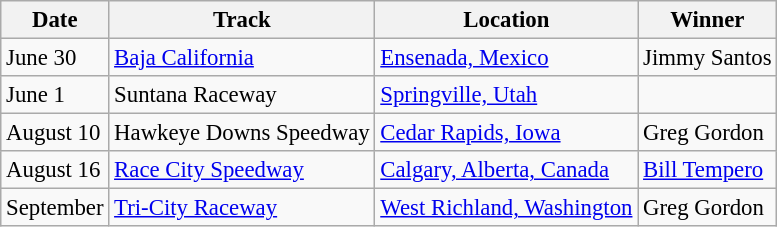<table class="wikitable" style="font-size: 95%;">
<tr>
<th>Date</th>
<th>Track</th>
<th>Location</th>
<th>Winner</th>
</tr>
<tr>
<td>June 30</td>
<td><a href='#'>Baja California</a></td>
<td><a href='#'>Ensenada, Mexico</a></td>
<td>Jimmy Santos</td>
</tr>
<tr>
<td>June 1</td>
<td>Suntana Raceway</td>
<td><a href='#'>Springville, Utah</a></td>
<td></td>
</tr>
<tr>
<td>August 10</td>
<td>Hawkeye Downs Speedway</td>
<td><a href='#'>Cedar Rapids, Iowa</a></td>
<td>Greg Gordon</td>
</tr>
<tr>
<td>August 16</td>
<td><a href='#'>Race City Speedway</a></td>
<td><a href='#'> Calgary, Alberta, Canada</a></td>
<td><a href='#'>Bill Tempero</a></td>
</tr>
<tr>
<td>September</td>
<td><a href='#'>Tri-City Raceway</a></td>
<td><a href='#'>West Richland, Washington</a></td>
<td>Greg Gordon</td>
</tr>
</table>
